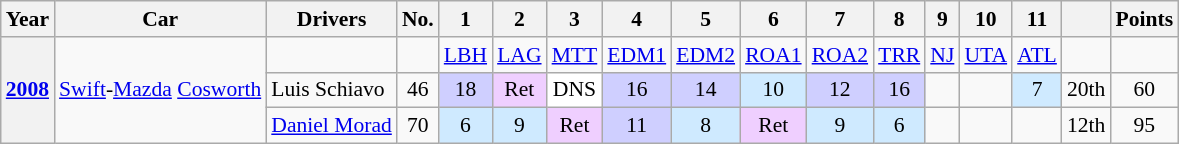<table class="wikitable" style="text-align:center; font-size:90%">
<tr>
<th>Year</th>
<th>Car</th>
<th>Drivers</th>
<th>No.</th>
<th>1</th>
<th>2</th>
<th>3</th>
<th>4</th>
<th>5</th>
<th>6</th>
<th>7</th>
<th>8</th>
<th>9</th>
<th>10</th>
<th>11</th>
<th></th>
<th>Points</th>
</tr>
<tr>
<th rowspan="3"><a href='#'>2008</a></th>
<td rowspan="3"><a href='#'>Swift</a>-<a href='#'>Mazda</a> <a href='#'>Cosworth</a></td>
<td></td>
<td></td>
<td><a href='#'>LBH</a></td>
<td><a href='#'>LAG</a></td>
<td><a href='#'>MTT</a></td>
<td><a href='#'>EDM1</a></td>
<td><a href='#'>EDM2</a></td>
<td><a href='#'>ROA1</a></td>
<td><a href='#'>ROA2</a></td>
<td><a href='#'>TRR</a></td>
<td><a href='#'>NJ</a></td>
<td><a href='#'>UTA</a></td>
<td><a href='#'>ATL</a></td>
<td></td>
<td></td>
</tr>
<tr>
<td align="left"> Luis Schiavo</td>
<td>46</td>
<td style="background:#cfcfff;">18</td>
<td style="background:#efcfff;">Ret</td>
<td style="background:#fff;">DNS</td>
<td style="background:#cfcfff;">16</td>
<td style="background:#cfcfff;">14</td>
<td style="background:#cfeaff;">10</td>
<td style="background:#cfcfff;">12</td>
<td style="background:#cfcfff;">16</td>
<td></td>
<td></td>
<td style="background:#cfeaff;">7</td>
<td>20th</td>
<td>60</td>
</tr>
<tr>
<td align="left"> <a href='#'>Daniel Morad</a></td>
<td>70</td>
<td style="background:#cfeaff;">6</td>
<td style="background:#cfeaff;">9</td>
<td style="background:#efcfff;">Ret</td>
<td style="background:#cfcfff;">11</td>
<td style="background:#cfeaff;">8</td>
<td style="background:#efcfff;">Ret</td>
<td style="background:#cfeaff;">9</td>
<td style="background:#cfeaff;">6</td>
<td></td>
<td></td>
<td></td>
<td>12th</td>
<td>95</td>
</tr>
</table>
